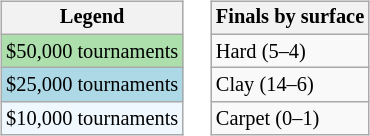<table>
<tr valign=top>
<td><br><table class=wikitable style="font-size:85%">
<tr>
<th>Legend</th>
</tr>
<tr style="background:#addfad;">
<td>$50,000 tournaments</td>
</tr>
<tr style="background:lightblue;">
<td>$25,000 tournaments</td>
</tr>
<tr style="background:#f0f8ff;">
<td>$10,000 tournaments</td>
</tr>
</table>
</td>
<td><br><table class=wikitable style="font-size:85%">
<tr>
<th>Finals by surface</th>
</tr>
<tr>
<td>Hard (5–4)</td>
</tr>
<tr>
<td>Clay (14–6)</td>
</tr>
<tr>
<td>Carpet (0–1)</td>
</tr>
</table>
</td>
</tr>
</table>
